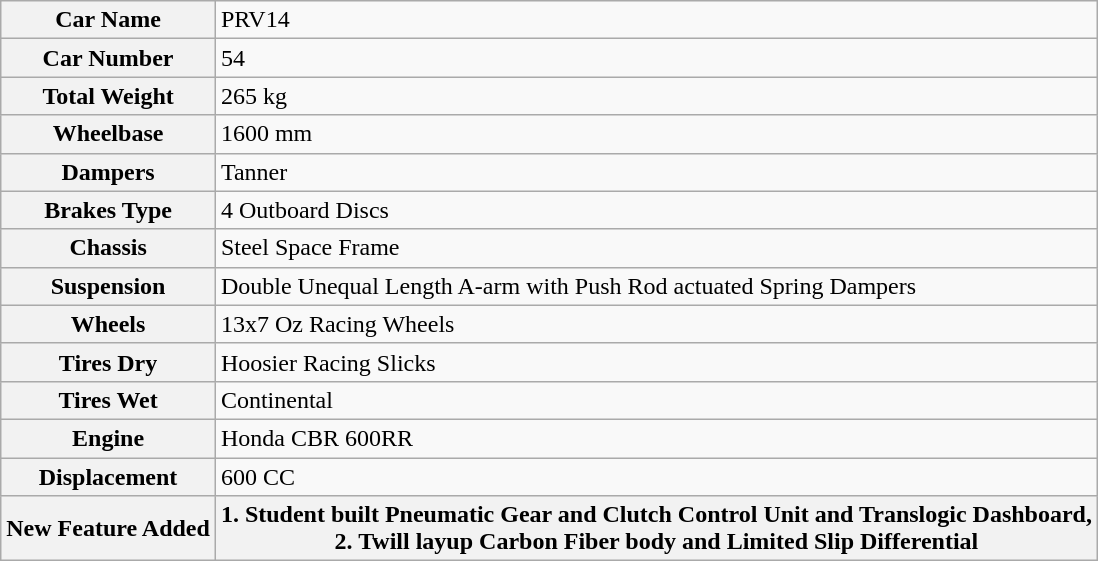<table class="wikitable">
<tr style="vertical-align: top">
<th>Car Name</th>
<td>PRV14</td>
</tr>
<tr style="vertical-align: top">
<th>Car Number</th>
<td>54</td>
</tr>
<tr style="vertical-align: top">
<th>Total Weight</th>
<td>265 kg</td>
</tr>
<tr style="vertical-align: top">
<th>Wheelbase</th>
<td>1600 mm</td>
</tr>
<tr style="vertical-align: top">
<th>Dampers</th>
<td>Tanner</td>
</tr>
<tr style="vertical-align: top">
<th>Brakes Type</th>
<td>4 Outboard Discs</td>
</tr>
<tr style="vertical-align: top">
<th>Chassis</th>
<td>Steel Space Frame</td>
</tr>
<tr style="vertical-align: top">
<th>Suspension</th>
<td>Double Unequal Length A-arm with Push Rod actuated Spring Dampers</td>
</tr>
<tr style="vertical-align: top">
<th>Wheels</th>
<td>13x7 Oz Racing Wheels</td>
</tr>
<tr style="vertical-align: top">
<th>Tires Dry</th>
<td>Hoosier Racing Slicks</td>
</tr>
<tr style="vertical-align: top">
<th>Tires Wet</th>
<td>Continental</td>
</tr>
<tr style="vertical-align: top">
<th>Engine</th>
<td>Honda CBR 600RR</td>
</tr>
<tr>
<th>Displacement</th>
<td>600 CC</td>
</tr>
<tr>
<th>New Feature Added</th>
<th>1. Student built Pneumatic Gear and Clutch Control Unit and Translogic Dashboard,<br>2. Twill layup Carbon Fiber body and Limited Slip Differential</th>
</tr>
</table>
